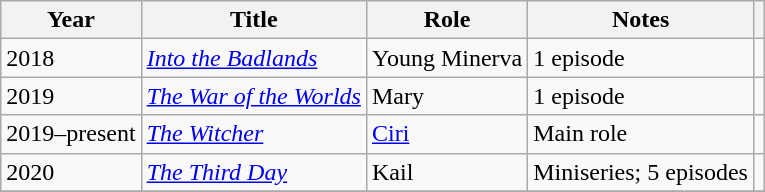<table class="wikitable sortable">
<tr>
<th>Year</th>
<th>Title</th>
<th>Role</th>
<th class="unsortable">Notes</th>
<th></th>
</tr>
<tr>
<td>2018</td>
<td><em><a href='#'>Into the Badlands</a></em></td>
<td>Young Minerva</td>
<td>1 episode</td>
<td></td>
</tr>
<tr>
<td>2019</td>
<td><em><a href='#'>The War of the Worlds</a></em></td>
<td>Mary</td>
<td>1 episode</td>
<td></td>
</tr>
<tr>
<td>2019–present</td>
<td><em><a href='#'>The Witcher</a></em></td>
<td><a href='#'>Ciri</a></td>
<td>Main role</td>
<td align="center"></td>
</tr>
<tr>
<td>2020</td>
<td><em><a href='#'>The Third Day</a></em></td>
<td>Kail</td>
<td>Miniseries; 5 episodes</td>
<td></td>
</tr>
<tr>
</tr>
</table>
